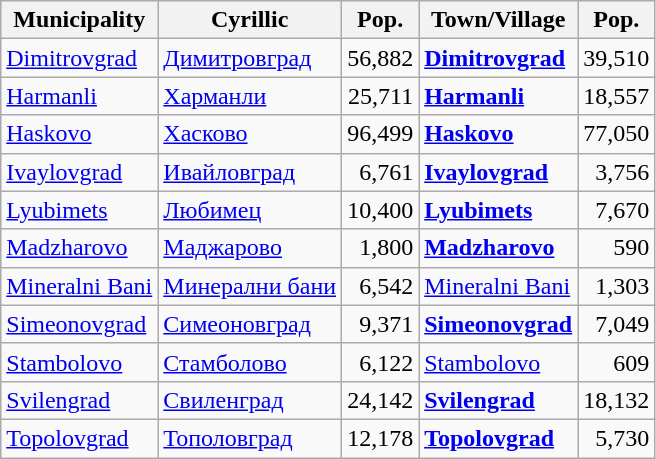<table class="wikitable sortable">
<tr>
<th>Municipality</th>
<th>Cyrillic</th>
<th>Pop.</th>
<th>Town/Village</th>
<th>Pop.</th>
</tr>
<tr>
<td><a href='#'>Dimitrovgrad</a></td>
<td><a href='#'>Димитровград</a></td>
<td align="right">56,882</td>
<td><strong><a href='#'>Dimitrovgrad</a></strong></td>
<td align="right">39,510</td>
</tr>
<tr>
<td><a href='#'>Harmanli</a></td>
<td><a href='#'>Харманли</a></td>
<td align="right">25,711</td>
<td><strong><a href='#'>Harmanli</a></strong></td>
<td align="right">18,557</td>
</tr>
<tr>
<td><a href='#'>Haskovo</a></td>
<td><a href='#'>Хасково</a></td>
<td align="right">96,499</td>
<td><strong><a href='#'>Haskovo</a></strong></td>
<td align="right">77,050</td>
</tr>
<tr>
<td><a href='#'>Ivaylovgrad</a></td>
<td><a href='#'>Ивайловград</a></td>
<td align="right">6,761</td>
<td><strong><a href='#'>Ivaylovgrad</a></strong></td>
<td align="right">3,756</td>
</tr>
<tr>
<td><a href='#'>Lyubimets</a></td>
<td><a href='#'>Любимец</a></td>
<td align="right">10,400</td>
<td><strong><a href='#'>Lyubimets</a></strong></td>
<td align="right">7,670</td>
</tr>
<tr>
<td><a href='#'>Madzharovo</a></td>
<td><a href='#'>Маджарово</a></td>
<td align="right">1,800</td>
<td><strong><a href='#'>Madzharovo</a></strong></td>
<td align="right">590</td>
</tr>
<tr>
<td><a href='#'>Mineralni Bani</a></td>
<td><a href='#'>Минерални бани</a></td>
<td align="right">6,542</td>
<td><a href='#'>Mineralni Bani</a></td>
<td align="right">1,303</td>
</tr>
<tr>
<td><a href='#'>Simeonovgrad</a></td>
<td><a href='#'>Симеоновград</a></td>
<td align="right">9,371</td>
<td><strong><a href='#'>Simeonovgrad</a></strong></td>
<td align="right">7,049</td>
</tr>
<tr>
<td><a href='#'>Stambolovo</a></td>
<td><a href='#'>Стамболово</a></td>
<td align="right">6,122</td>
<td><a href='#'>Stambolovo</a></td>
<td align="right">609</td>
</tr>
<tr>
<td><a href='#'>Svilengrad</a></td>
<td><a href='#'>Свиленград</a></td>
<td align="right">24,142</td>
<td><strong><a href='#'>Svilengrad</a></strong></td>
<td align="right">18,132</td>
</tr>
<tr>
<td><a href='#'>Topolovgrad</a></td>
<td><a href='#'>Тополовград</a></td>
<td align="right">12,178</td>
<td><strong><a href='#'>Topolovgrad</a></strong></td>
<td align="right">5,730</td>
</tr>
</table>
